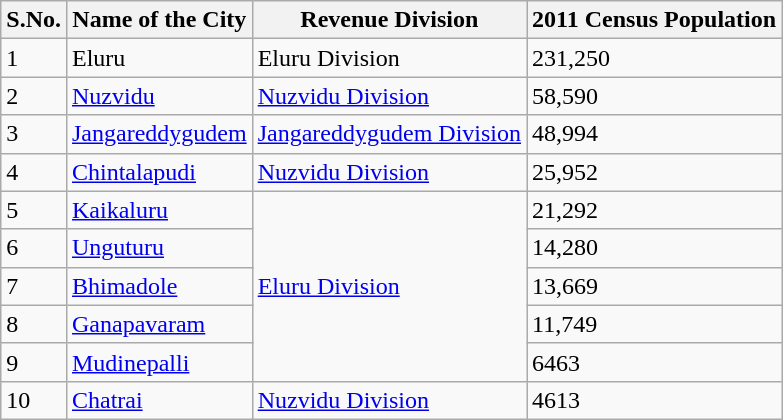<table class="wikitable">
<tr>
<th>S.No.</th>
<th>Name of the City</th>
<th>Revenue Division</th>
<th>2011 Census Population</th>
</tr>
<tr>
<td>1</td>
<td>Eluru</td>
<td>Eluru Division</td>
<td>231,250</td>
</tr>
<tr>
<td>2</td>
<td><a href='#'>Nuzvidu</a></td>
<td><a href='#'>Nuzvidu Division</a></td>
<td>58,590</td>
</tr>
<tr>
<td>3</td>
<td><a href='#'>Jangareddygudem</a></td>
<td><a href='#'>Jangareddygudem Division</a></td>
<td>48,994</td>
</tr>
<tr>
<td>4</td>
<td><a href='#'>Chintalapudi</a></td>
<td><a href='#'>Nuzvidu Division</a></td>
<td>25,952</td>
</tr>
<tr>
<td>5</td>
<td><a href='#'>Kaikaluru</a></td>
<td rowspan="5"><a href='#'>Eluru Division</a></td>
<td>21,292</td>
</tr>
<tr>
<td>6</td>
<td><a href='#'>Unguturu</a></td>
<td>14,280</td>
</tr>
<tr>
<td>7</td>
<td><a href='#'>Bhimadole</a></td>
<td>13,669</td>
</tr>
<tr>
<td>8</td>
<td><a href='#'>Ganapavaram</a></td>
<td>11,749</td>
</tr>
<tr>
<td>9</td>
<td><a href='#'>Mudinepalli</a></td>
<td>6463</td>
</tr>
<tr>
<td>10</td>
<td><a href='#'>Chatrai</a></td>
<td><a href='#'>Nuzvidu Division</a></td>
<td>4613</td>
</tr>
</table>
